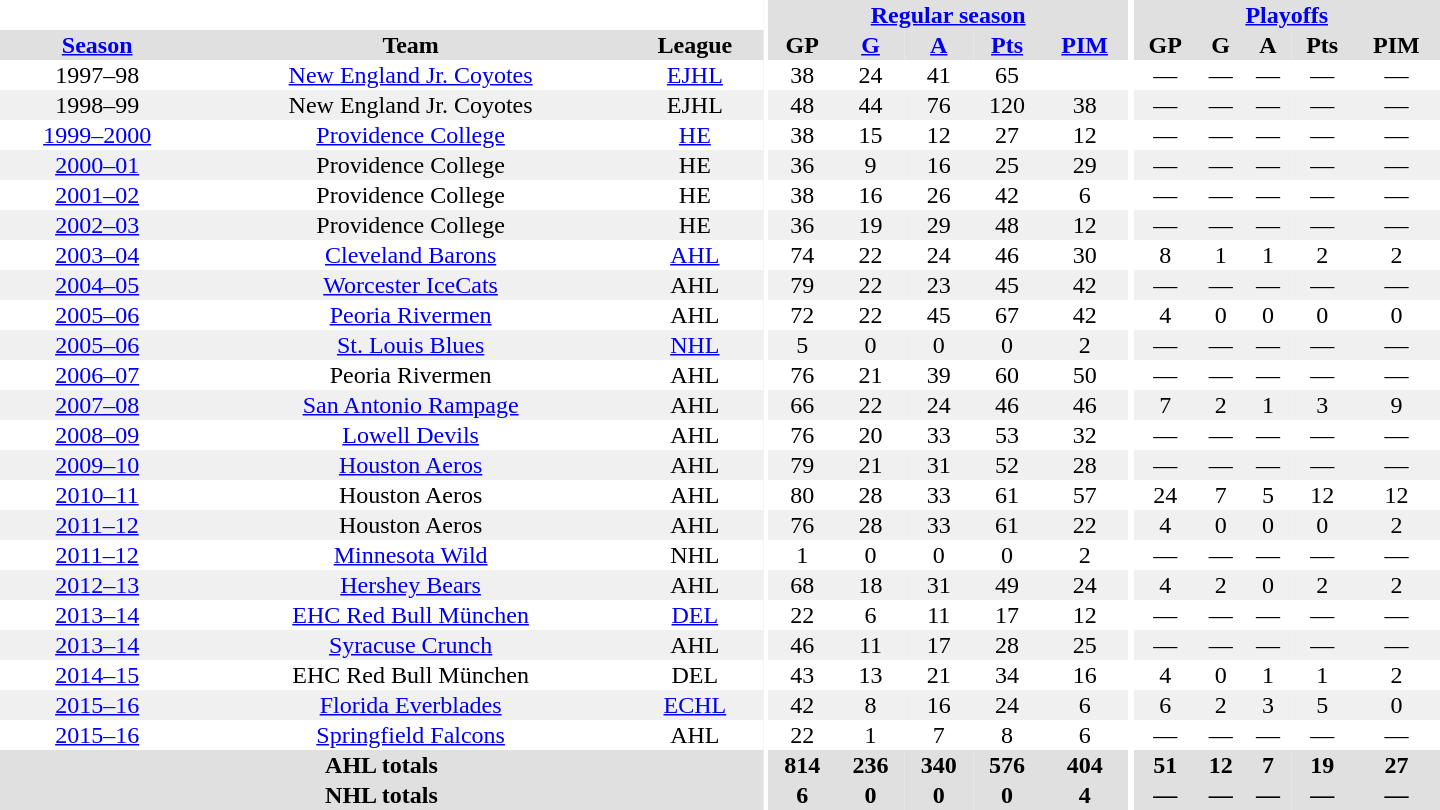<table border="0" cellpadding="1" cellspacing="0" style="text-align:center; width:60em">
<tr bgcolor="#e0e0e0">
<th colspan="3" bgcolor="#ffffff"></th>
<th rowspan="99" bgcolor="#ffffff"></th>
<th colspan="5"><a href='#'>Regular season</a></th>
<th rowspan="99" bgcolor="#ffffff"></th>
<th colspan="5"><a href='#'>Playoffs</a></th>
</tr>
<tr bgcolor="#e0e0e0">
<th><a href='#'>Season</a></th>
<th>Team</th>
<th>League</th>
<th>GP</th>
<th><a href='#'>G</a></th>
<th><a href='#'>A</a></th>
<th><a href='#'>Pts</a></th>
<th><a href='#'>PIM</a></th>
<th>GP</th>
<th>G</th>
<th>A</th>
<th>Pts</th>
<th>PIM</th>
</tr>
<tr>
<td>1997–98</td>
<td><a href='#'>New England Jr. Coyotes</a></td>
<td><a href='#'>EJHL</a></td>
<td>38</td>
<td>24</td>
<td>41</td>
<td>65</td>
<td></td>
<td>—</td>
<td>—</td>
<td>—</td>
<td>—</td>
<td>—</td>
</tr>
<tr bgcolor="#f0f0f0">
<td>1998–99</td>
<td>New England Jr. Coyotes</td>
<td>EJHL</td>
<td>48</td>
<td>44</td>
<td>76</td>
<td>120</td>
<td>38</td>
<td>—</td>
<td>—</td>
<td>—</td>
<td>—</td>
<td>—</td>
</tr>
<tr>
<td><a href='#'>1999–2000</a></td>
<td><a href='#'>Providence College</a></td>
<td><a href='#'>HE</a></td>
<td>38</td>
<td>15</td>
<td>12</td>
<td>27</td>
<td>12</td>
<td>—</td>
<td>—</td>
<td>—</td>
<td>—</td>
<td>—</td>
</tr>
<tr bgcolor="#f0f0f0">
<td><a href='#'>2000–01</a></td>
<td>Providence College</td>
<td>HE</td>
<td>36</td>
<td>9</td>
<td>16</td>
<td>25</td>
<td>29</td>
<td>—</td>
<td>—</td>
<td>—</td>
<td>—</td>
<td>—</td>
</tr>
<tr>
<td><a href='#'>2001–02</a></td>
<td>Providence College</td>
<td>HE</td>
<td>38</td>
<td>16</td>
<td>26</td>
<td>42</td>
<td>6</td>
<td>—</td>
<td>—</td>
<td>—</td>
<td>—</td>
<td>—</td>
</tr>
<tr bgcolor="#f0f0f0">
<td><a href='#'>2002–03</a></td>
<td>Providence College</td>
<td>HE</td>
<td>36</td>
<td>19</td>
<td>29</td>
<td>48</td>
<td>12</td>
<td>—</td>
<td>—</td>
<td>—</td>
<td>—</td>
<td>—</td>
</tr>
<tr>
<td><a href='#'>2003–04</a></td>
<td><a href='#'>Cleveland Barons</a></td>
<td><a href='#'>AHL</a></td>
<td>74</td>
<td>22</td>
<td>24</td>
<td>46</td>
<td>30</td>
<td>8</td>
<td>1</td>
<td>1</td>
<td>2</td>
<td>2</td>
</tr>
<tr bgcolor="#f0f0f0">
<td><a href='#'>2004–05</a></td>
<td><a href='#'>Worcester IceCats</a></td>
<td>AHL</td>
<td>79</td>
<td>22</td>
<td>23</td>
<td>45</td>
<td>42</td>
<td>—</td>
<td>—</td>
<td>—</td>
<td>—</td>
<td>—</td>
</tr>
<tr>
<td><a href='#'>2005–06</a></td>
<td><a href='#'>Peoria Rivermen</a></td>
<td>AHL</td>
<td>72</td>
<td>22</td>
<td>45</td>
<td>67</td>
<td>42</td>
<td>4</td>
<td>0</td>
<td>0</td>
<td>0</td>
<td>0</td>
</tr>
<tr bgcolor="#f0f0f0">
<td><a href='#'>2005–06</a></td>
<td><a href='#'>St. Louis Blues</a></td>
<td><a href='#'>NHL</a></td>
<td>5</td>
<td>0</td>
<td>0</td>
<td>0</td>
<td>2</td>
<td>—</td>
<td>—</td>
<td>—</td>
<td>—</td>
<td>—</td>
</tr>
<tr>
<td><a href='#'>2006–07</a></td>
<td>Peoria Rivermen</td>
<td>AHL</td>
<td>76</td>
<td>21</td>
<td>39</td>
<td>60</td>
<td>50</td>
<td>—</td>
<td>—</td>
<td>—</td>
<td>—</td>
<td>—</td>
</tr>
<tr bgcolor="#f0f0f0">
<td><a href='#'>2007–08</a></td>
<td><a href='#'>San Antonio Rampage</a></td>
<td>AHL</td>
<td>66</td>
<td>22</td>
<td>24</td>
<td>46</td>
<td>46</td>
<td>7</td>
<td>2</td>
<td>1</td>
<td>3</td>
<td>9</td>
</tr>
<tr>
<td><a href='#'>2008–09</a></td>
<td><a href='#'>Lowell Devils</a></td>
<td>AHL</td>
<td>76</td>
<td>20</td>
<td>33</td>
<td>53</td>
<td>32</td>
<td>—</td>
<td>—</td>
<td>—</td>
<td>—</td>
<td>—</td>
</tr>
<tr bgcolor="#f0f0f0">
<td><a href='#'>2009–10</a></td>
<td><a href='#'>Houston Aeros</a></td>
<td>AHL</td>
<td>79</td>
<td>21</td>
<td>31</td>
<td>52</td>
<td>28</td>
<td>—</td>
<td>—</td>
<td>—</td>
<td>—</td>
<td>—</td>
</tr>
<tr>
<td><a href='#'>2010–11</a></td>
<td>Houston Aeros</td>
<td>AHL</td>
<td>80</td>
<td>28</td>
<td>33</td>
<td>61</td>
<td>57</td>
<td>24</td>
<td>7</td>
<td>5</td>
<td>12</td>
<td>12</td>
</tr>
<tr bgcolor="#f0f0f0">
<td><a href='#'>2011–12</a></td>
<td>Houston Aeros</td>
<td>AHL</td>
<td>76</td>
<td>28</td>
<td>33</td>
<td>61</td>
<td>22</td>
<td>4</td>
<td>0</td>
<td>0</td>
<td>0</td>
<td>2</td>
</tr>
<tr>
<td><a href='#'>2011–12</a></td>
<td><a href='#'>Minnesota Wild</a></td>
<td>NHL</td>
<td>1</td>
<td>0</td>
<td>0</td>
<td>0</td>
<td>2</td>
<td>—</td>
<td>—</td>
<td>—</td>
<td>—</td>
<td>—</td>
</tr>
<tr bgcolor="#f0f0f0">
<td><a href='#'>2012–13</a></td>
<td><a href='#'>Hershey Bears</a></td>
<td>AHL</td>
<td>68</td>
<td>18</td>
<td>31</td>
<td>49</td>
<td>24</td>
<td>4</td>
<td>2</td>
<td>0</td>
<td>2</td>
<td>2</td>
</tr>
<tr>
<td><a href='#'>2013–14</a></td>
<td><a href='#'>EHC Red Bull München</a></td>
<td><a href='#'>DEL</a></td>
<td>22</td>
<td>6</td>
<td>11</td>
<td>17</td>
<td>12</td>
<td>—</td>
<td>—</td>
<td>—</td>
<td>—</td>
<td>—</td>
</tr>
<tr bgcolor="#f0f0f0">
<td><a href='#'>2013–14</a></td>
<td><a href='#'>Syracuse Crunch</a></td>
<td>AHL</td>
<td>46</td>
<td>11</td>
<td>17</td>
<td>28</td>
<td>25</td>
<td>—</td>
<td>—</td>
<td>—</td>
<td>—</td>
<td>—</td>
</tr>
<tr>
<td><a href='#'>2014–15</a></td>
<td>EHC Red Bull München</td>
<td>DEL</td>
<td>43</td>
<td>13</td>
<td>21</td>
<td>34</td>
<td>16</td>
<td>4</td>
<td>0</td>
<td>1</td>
<td>1</td>
<td>2</td>
</tr>
<tr bgcolor="#f0f0f0">
<td><a href='#'>2015–16</a></td>
<td><a href='#'>Florida Everblades</a></td>
<td><a href='#'>ECHL</a></td>
<td>42</td>
<td>8</td>
<td>16</td>
<td>24</td>
<td>6</td>
<td>6</td>
<td>2</td>
<td>3</td>
<td>5</td>
<td>0</td>
</tr>
<tr>
<td><a href='#'>2015–16</a></td>
<td><a href='#'>Springfield Falcons</a></td>
<td>AHL</td>
<td>22</td>
<td>1</td>
<td>7</td>
<td>8</td>
<td>6</td>
<td>—</td>
<td>—</td>
<td>—</td>
<td>—</td>
<td>—</td>
</tr>
<tr bgcolor="#e0e0e0">
<th colspan="3">AHL totals</th>
<th>814</th>
<th>236</th>
<th>340</th>
<th>576</th>
<th>404</th>
<th>51</th>
<th>12</th>
<th>7</th>
<th>19</th>
<th>27</th>
</tr>
<tr bgcolor="#e0e0e0">
<th colspan="3">NHL totals</th>
<th>6</th>
<th>0</th>
<th>0</th>
<th>0</th>
<th>4</th>
<th>—</th>
<th>—</th>
<th>—</th>
<th>—</th>
<th>—</th>
</tr>
</table>
